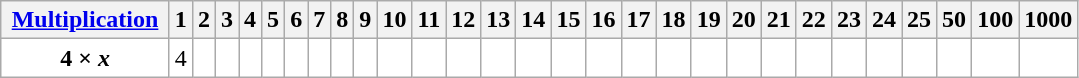<table class="wikitable" style="text-align: center; background: white">
<tr>
<th width="105px"><a href='#'>Multiplication</a></th>
<th>1</th>
<th>2</th>
<th>3</th>
<th>4</th>
<th>5</th>
<th>6</th>
<th>7</th>
<th>8</th>
<th>9</th>
<th>10</th>
<th>11</th>
<th>12</th>
<th>13</th>
<th>14</th>
<th>15</th>
<th>16</th>
<th>17</th>
<th>18</th>
<th>19</th>
<th>20</th>
<th>21</th>
<th>22</th>
<th>23</th>
<th>24</th>
<th>25</th>
<th>50</th>
<th>100</th>
<th>1000</th>
</tr>
<tr>
<td><strong>4 × <em>x<strong><em></td>
<td></strong>4<strong></td>
<td></td>
<td></td>
<td></td>
<td></td>
<td></td>
<td></td>
<td></td>
<td></td>
<td></td>
<td></td>
<td></td>
<td></td>
<td></td>
<td></td>
<td></td>
<td></td>
<td></td>
<td></td>
<td></td>
<td></td>
<td></td>
<td></td>
<td></td>
<td></td>
<td></td>
<td></td>
<td></td>
</tr>
</table>
